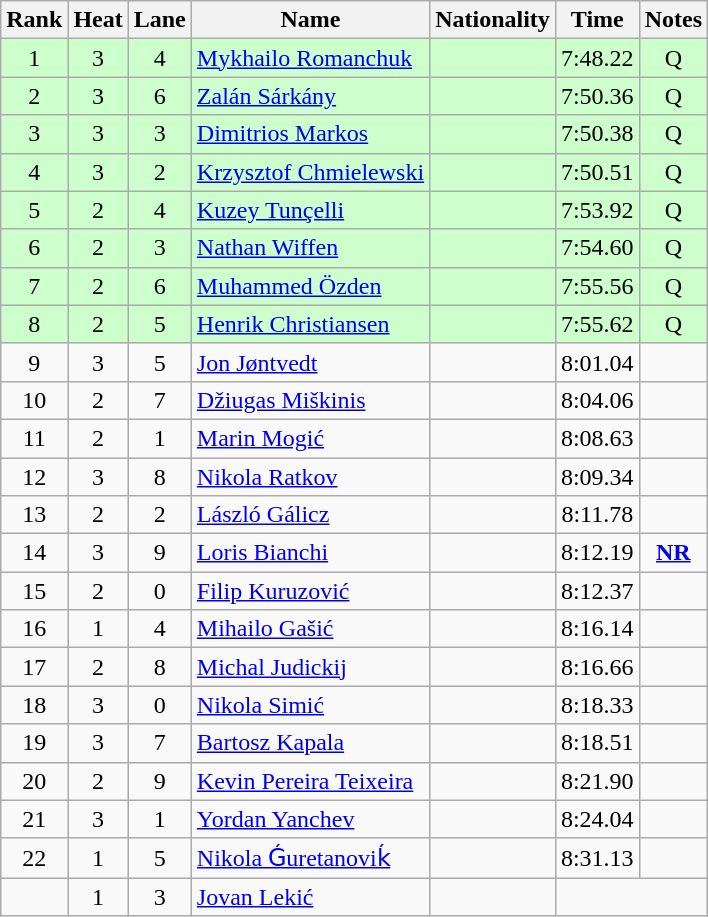<table class="wikitable sortable" style="text-align:center">
<tr>
<th>Rank</th>
<th>Heat</th>
<th>Lane</th>
<th>Name</th>
<th>Nationality</th>
<th>Time</th>
<th>Notes</th>
</tr>
<tr bgcolor=ccffcc>
<td>1</td>
<td>3</td>
<td>4</td>
<td align=left><a href='#'>Mykhailo Romanchuk</a></td>
<td align=left></td>
<td>7:48.22</td>
<td>Q</td>
</tr>
<tr bgcolor=ccffcc>
<td>2</td>
<td>3</td>
<td>6</td>
<td align=left><a href='#'>Zalán Sárkány</a></td>
<td align=left></td>
<td>7:50.36</td>
<td>Q</td>
</tr>
<tr bgcolor=ccffcc>
<td>3</td>
<td>3</td>
<td>3</td>
<td align=left><a href='#'>Dimitrios Markos</a></td>
<td align=left></td>
<td>7:50.38</td>
<td>Q</td>
</tr>
<tr bgcolor=ccffcc>
<td>4</td>
<td>3</td>
<td>2</td>
<td align=left><a href='#'>Krzysztof Chmielewski</a></td>
<td align=left></td>
<td>7:50.51</td>
<td>Q</td>
</tr>
<tr bgcolor=ccffcc>
<td>5</td>
<td>2</td>
<td>4</td>
<td align=left><a href='#'>Kuzey Tunçelli</a></td>
<td align=left></td>
<td>7:53.92</td>
<td>Q</td>
</tr>
<tr bgcolor=ccffcc>
<td>6</td>
<td>2</td>
<td>3</td>
<td align=left><a href='#'>Nathan Wiffen</a></td>
<td align=left></td>
<td>7:54.60</td>
<td>Q</td>
</tr>
<tr bgcolor=ccffcc>
<td>7</td>
<td>2</td>
<td>6</td>
<td align=left><a href='#'>Muhammed Özden</a></td>
<td align=left></td>
<td>7:55.56</td>
<td>Q</td>
</tr>
<tr bgcolor=ccffcc>
<td>8</td>
<td>2</td>
<td>5</td>
<td align=left><a href='#'>Henrik Christiansen</a></td>
<td align=left></td>
<td>7:55.62</td>
<td>Q</td>
</tr>
<tr>
<td>9</td>
<td>3</td>
<td>5</td>
<td align=left><a href='#'>Jon Jøntvedt</a></td>
<td align=left></td>
<td>8:01.04</td>
<td></td>
</tr>
<tr>
<td>10</td>
<td>2</td>
<td>7</td>
<td align=left><a href='#'>Džiugas Miškinis</a></td>
<td align=left></td>
<td>8:04.06</td>
<td></td>
</tr>
<tr>
<td>11</td>
<td>2</td>
<td>1</td>
<td align=left><a href='#'>Marin Mogić</a></td>
<td align=left></td>
<td>8:08.63</td>
<td></td>
</tr>
<tr>
<td>12</td>
<td>3</td>
<td>8</td>
<td align=left><a href='#'>Nikola Ratkov</a></td>
<td align=left></td>
<td>8:09.34</td>
<td></td>
</tr>
<tr>
<td>13</td>
<td>2</td>
<td>2</td>
<td align=left><a href='#'>László Gálicz</a></td>
<td align=left></td>
<td>8:11.78</td>
<td></td>
</tr>
<tr>
<td>14</td>
<td>3</td>
<td>9</td>
<td align=left><a href='#'>Loris Bianchi</a></td>
<td align=left></td>
<td>8:12.19</td>
<td><strong><a href='#'>NR</a></strong></td>
</tr>
<tr>
<td>15</td>
<td>2</td>
<td>0</td>
<td align=left><a href='#'>Filip Kuruzović</a></td>
<td align=left></td>
<td>8:12.37</td>
<td></td>
</tr>
<tr>
<td>16</td>
<td>1</td>
<td>4</td>
<td align=left><a href='#'>Mihailo Gašić</a></td>
<td align=left></td>
<td>8:16.14</td>
<td></td>
</tr>
<tr>
<td>17</td>
<td>2</td>
<td>8</td>
<td align=left><a href='#'>Michal Judickij</a></td>
<td align=left></td>
<td>8:16.66</td>
<td></td>
</tr>
<tr>
<td>18</td>
<td>3</td>
<td>0</td>
<td align=left><a href='#'>Nikola Simić</a></td>
<td align=left></td>
<td>8:18.33</td>
<td></td>
</tr>
<tr>
<td>19</td>
<td>3</td>
<td>7</td>
<td align=left><a href='#'>Bartosz Kapala</a></td>
<td align=left></td>
<td>8:18.51</td>
<td></td>
</tr>
<tr>
<td>20</td>
<td>2</td>
<td>9</td>
<td align=left><a href='#'>Kevin Pereira Teixeira</a></td>
<td align=left></td>
<td>8:21.90</td>
<td></td>
</tr>
<tr>
<td>21</td>
<td>3</td>
<td>1</td>
<td align=left><a href='#'>Yordan Yanchev</a></td>
<td align=left></td>
<td>8:24.04</td>
<td></td>
</tr>
<tr>
<td>22</td>
<td>1</td>
<td>5</td>
<td align=left><a href='#'>Nikola Ǵuretanoviḱ</a></td>
<td align=left></td>
<td>8:31.13</td>
<td></td>
</tr>
<tr>
<td></td>
<td>1</td>
<td>3</td>
<td align=left><a href='#'>Jovan Lekić</a></td>
<td align=left></td>
<td colspan=2></td>
</tr>
</table>
